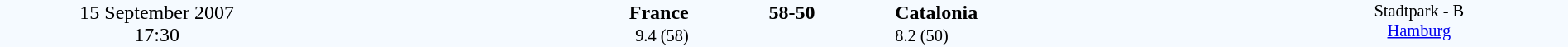<table style="width: 100%; background:#F5FAFF;" cellspacing="0">
<tr>
<td align=center rowspan=3 width=20%>15 September 2007<br>17:30</td>
</tr>
<tr>
<td width=24% align=right><strong>France</strong></td>
<td align=center width=13%><strong>58-50</strong></td>
<td width=24%><strong>Catalonia</strong></td>
<td style=font-size:85% rowspan=3 valign=top align=center>Stadtpark - B <br><a href='#'>Hamburg</a></td>
</tr>
<tr style=font-size:85%>
<td align=right>9.4 (58)</td>
<td align=center></td>
<td>8.2 (50)</td>
</tr>
</table>
